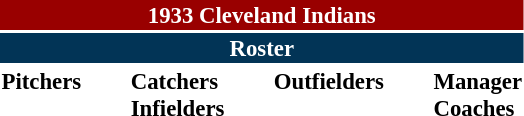<table class="toccolours" style="font-size: 95%;">
<tr>
<th colspan="10" style="background-color: #990000; color: white; text-align: center;">1933 Cleveland Indians</th>
</tr>
<tr>
<td colspan="10" style="background-color: #023456; color: white; text-align: center;"><strong>Roster</strong></td>
</tr>
<tr>
<td valign="top"><strong>Pitchers</strong><br>








</td>
<td width="25px"></td>
<td valign="top"><strong>Catchers</strong><br>


<strong>Infielders</strong>







</td>
<td width="25px"></td>
<td valign="top"><strong>Outfielders</strong><br>




</td>
<td width="25px"></td>
<td valign="top"><strong>Manager</strong><br>

<strong>Coaches</strong>


</td>
</tr>
</table>
